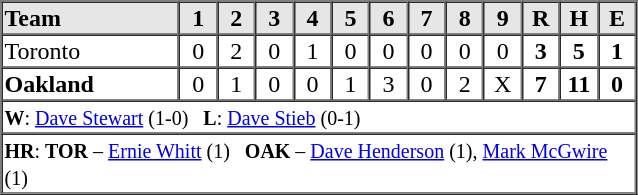<table border=1 cellspacing=0 width=425 style="margin-left:3em;">
<tr style="text-align:center; background-color:#e6e6e6;">
<th align=left width=28%>Team</th>
<th width=6%>1</th>
<th width=6%>2</th>
<th width=6%>3</th>
<th width=6%>4</th>
<th width=6%>5</th>
<th width=6%>6</th>
<th width=6%>7</th>
<th width=6%>8</th>
<th width=6%>9</th>
<th width=6%>R</th>
<th width=6%>H</th>
<th width=6%>E</th>
</tr>
<tr style="text-align:center;">
<td align=left>Toronto</td>
<td>0</td>
<td>2</td>
<td>0</td>
<td>1</td>
<td>0</td>
<td>0</td>
<td>0</td>
<td>0</td>
<td>0</td>
<td><strong>3</strong></td>
<td><strong>5</strong></td>
<td><strong>1</strong></td>
</tr>
<tr style="text-align:center;">
<td align=left><strong>Oakland</strong></td>
<td>0</td>
<td>1</td>
<td>0</td>
<td>0</td>
<td>1</td>
<td>3</td>
<td>0</td>
<td>2</td>
<td>X</td>
<td><strong>7</strong></td>
<td><strong>11</strong></td>
<td><strong>0</strong></td>
</tr>
<tr style="text-align:left;">
<td colspan=13><small><strong>W</strong>: <a href='#'>Dave Stewart</a> (1-0)   <strong>L</strong>: <a href='#'>Dave Stieb</a> (0-1)  </small></td>
</tr>
<tr style="text-align:left;">
<td colspan=13><small><strong>HR</strong>: <strong>TOR</strong> – <a href='#'>Ernie Whitt</a> (1)   <strong>OAK</strong> – <a href='#'>Dave Henderson</a> (1), <a href='#'>Mark McGwire</a> (1)</small></td>
</tr>
</table>
